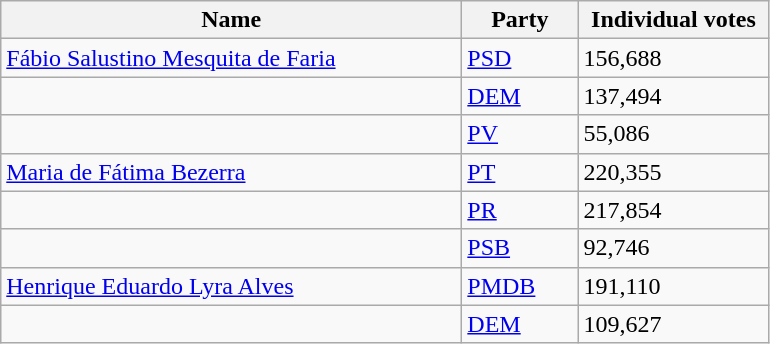<table class="wikitable sortable">
<tr>
<th style="width:300px;">Name</th>
<th style="width:70px;">Party</th>
<th style="width:120px;">Individual votes</th>
</tr>
<tr>
<td><a href='#'>Fábio Salustino Mesquita de Faria</a></td>
<td><a href='#'>PSD</a></td>
<td>156,688</td>
</tr>
<tr>
<td></td>
<td><a href='#'>DEM</a></td>
<td>137,494</td>
</tr>
<tr>
<td></td>
<td><a href='#'>PV</a></td>
<td>55,086</td>
</tr>
<tr>
<td><a href='#'>Maria de Fátima Bezerra</a></td>
<td><a href='#'>PT</a></td>
<td>220,355</td>
</tr>
<tr>
<td></td>
<td><a href='#'>PR</a></td>
<td>217,854</td>
</tr>
<tr>
<td></td>
<td><a href='#'>PSB</a></td>
<td>92,746</td>
</tr>
<tr>
<td><a href='#'>Henrique Eduardo Lyra Alves</a></td>
<td><a href='#'>PMDB</a></td>
<td>191,110</td>
</tr>
<tr>
<td></td>
<td><a href='#'>DEM</a></td>
<td>109,627</td>
</tr>
</table>
